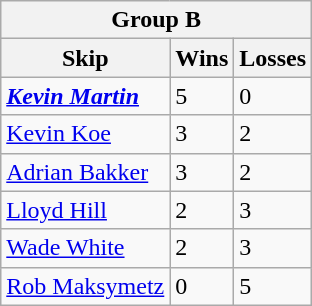<table class="wikitable">
<tr>
<th colspan="3">Group B</th>
</tr>
<tr>
<th>Skip</th>
<th>Wins</th>
<th>Losses</th>
</tr>
<tr>
<td><strong><em><a href='#'>Kevin Martin</a></em></strong></td>
<td>5</td>
<td>0</td>
</tr>
<tr>
<td><a href='#'>Kevin Koe</a></td>
<td>3</td>
<td>2</td>
</tr>
<tr>
<td><a href='#'>Adrian Bakker</a></td>
<td>3</td>
<td>2</td>
</tr>
<tr>
<td><a href='#'>Lloyd Hill</a></td>
<td>2</td>
<td>3</td>
</tr>
<tr>
<td><a href='#'>Wade White</a></td>
<td>2</td>
<td>3</td>
</tr>
<tr>
<td><a href='#'>Rob Maksymetz</a></td>
<td>0</td>
<td>5</td>
</tr>
</table>
